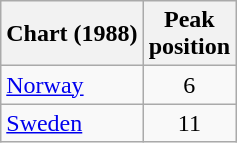<table class="wikitable">
<tr>
<th>Chart (1988)</th>
<th>Peak<br>position</th>
</tr>
<tr>
<td><a href='#'>Norway</a></td>
<td align="center">6</td>
</tr>
<tr>
<td><a href='#'>Sweden</a></td>
<td align="center">11</td>
</tr>
</table>
